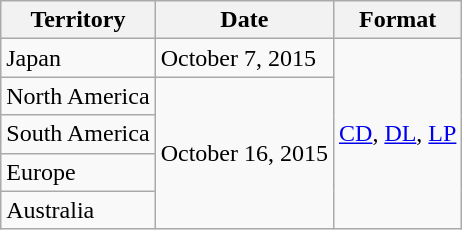<table class="wikitable plainrowheaders" border="1">
<tr>
<th scope="col">Territory</th>
<th scope="col">Date</th>
<th scope="col">Format</th>
</tr>
<tr>
<td>Japan</td>
<td>October 7, 2015</td>
<td !scope="row" rowspan="5"><a href='#'>CD</a>, <a href='#'>DL</a>, <a href='#'>LP</a></td>
</tr>
<tr>
<td>North America</td>
<td !scope="row" rowspan="4">October 16, 2015</td>
</tr>
<tr>
<td>South America</td>
</tr>
<tr>
<td>Europe</td>
</tr>
<tr>
<td>Australia</td>
</tr>
</table>
